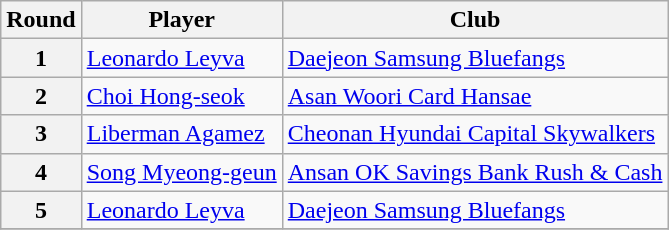<table class=wikitable>
<tr>
<th>Round</th>
<th>Player</th>
<th>Club</th>
</tr>
<tr>
<th>1</th>
<td> <a href='#'>Leonardo Leyva</a></td>
<td><a href='#'>Daejeon Samsung Bluefangs</a></td>
</tr>
<tr>
<th>2</th>
<td> <a href='#'>Choi Hong-seok</a></td>
<td><a href='#'>Asan Woori Card Hansae</a></td>
</tr>
<tr>
<th>3</th>
<td> <a href='#'>Liberman Agamez</a></td>
<td><a href='#'>Cheonan Hyundai Capital Skywalkers</a></td>
</tr>
<tr>
<th>4</th>
<td> <a href='#'>Song Myeong-geun</a></td>
<td><a href='#'>Ansan OK Savings Bank Rush & Cash</a></td>
</tr>
<tr>
<th>5</th>
<td> <a href='#'>Leonardo Leyva</a></td>
<td><a href='#'>Daejeon Samsung Bluefangs</a></td>
</tr>
<tr>
</tr>
</table>
